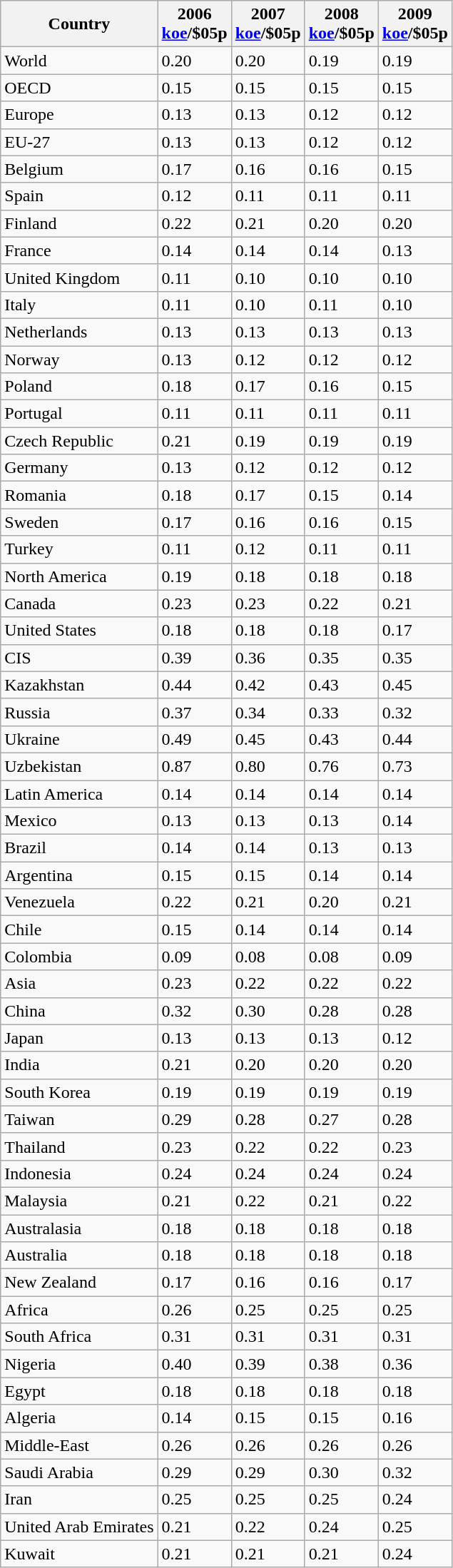<table class="wikitable sortable">
<tr>
<th>Country</th>
<th>2006<br><a href='#'>koe</a>/$05p</th>
<th>2007<br><a href='#'>koe</a>/$05p</th>
<th>2008<br><a href='#'>koe</a>/$05p</th>
<th>2009<br><a href='#'>koe</a>/$05p</th>
</tr>
<tr>
<td>World</td>
<td>0.20</td>
<td>0.20</td>
<td>0.19</td>
<td>0.19</td>
</tr>
<tr>
<td>OECD</td>
<td>0.15</td>
<td>0.15</td>
<td>0.15</td>
<td>0.15</td>
</tr>
<tr>
<td>Europe</td>
<td>0.13</td>
<td>0.13</td>
<td>0.12</td>
<td>0.12</td>
</tr>
<tr>
<td>EU-27</td>
<td>0.13</td>
<td>0.13</td>
<td>0.12</td>
<td>0.12</td>
</tr>
<tr>
<td>Belgium</td>
<td>0.17</td>
<td>0.16</td>
<td>0.16</td>
<td>0.15</td>
</tr>
<tr>
<td>Spain</td>
<td>0.12</td>
<td>0.11</td>
<td>0.11</td>
<td>0.11</td>
</tr>
<tr>
<td>Finland</td>
<td>0.22</td>
<td>0.21</td>
<td>0.20</td>
<td>0.20</td>
</tr>
<tr>
<td>France</td>
<td>0.14</td>
<td>0.14</td>
<td>0.14</td>
<td>0.13</td>
</tr>
<tr>
<td>United Kingdom</td>
<td>0.11</td>
<td>0.10</td>
<td>0.10</td>
<td>0.10</td>
</tr>
<tr>
<td>Italy</td>
<td>0.11</td>
<td>0.10</td>
<td>0.11</td>
<td>0.10</td>
</tr>
<tr>
<td>Netherlands</td>
<td>0.13</td>
<td>0.13</td>
<td>0.13</td>
<td>0.13</td>
</tr>
<tr>
<td>Norway</td>
<td>0.13</td>
<td>0.12</td>
<td>0.12</td>
<td>0.12</td>
</tr>
<tr>
<td>Poland</td>
<td>0.18</td>
<td>0.17</td>
<td>0.16</td>
<td>0.15</td>
</tr>
<tr>
<td>Portugal</td>
<td>0.11</td>
<td>0.11</td>
<td>0.11</td>
<td>0.11</td>
</tr>
<tr>
<td>Czech Republic</td>
<td>0.21</td>
<td>0.19</td>
<td>0.19</td>
<td>0.19</td>
</tr>
<tr>
<td>Germany</td>
<td>0.13</td>
<td>0.12</td>
<td>0.12</td>
<td>0.12</td>
</tr>
<tr>
<td>Romania</td>
<td>0.18</td>
<td>0.17</td>
<td>0.15</td>
<td>0.14</td>
</tr>
<tr>
<td>Sweden</td>
<td>0.17</td>
<td>0.16</td>
<td>0.16</td>
<td>0.15</td>
</tr>
<tr>
<td>Turkey</td>
<td>0.11</td>
<td>0.12</td>
<td>0.11</td>
<td>0.11</td>
</tr>
<tr>
<td>North America</td>
<td>0.19</td>
<td>0.18</td>
<td>0.18</td>
<td>0.18</td>
</tr>
<tr>
<td>Canada</td>
<td>0.23</td>
<td>0.23</td>
<td>0.22</td>
<td>0.21</td>
</tr>
<tr>
<td>United States</td>
<td>0.18</td>
<td>0.18</td>
<td>0.18</td>
<td>0.17</td>
</tr>
<tr>
<td>CIS</td>
<td>0.39</td>
<td>0.36</td>
<td>0.35</td>
<td>0.35</td>
</tr>
<tr>
<td>Kazakhstan</td>
<td>0.44</td>
<td>0.42</td>
<td>0.43</td>
<td>0.45</td>
</tr>
<tr>
<td>Russia</td>
<td>0.37</td>
<td>0.34</td>
<td>0.33</td>
<td>0.32</td>
</tr>
<tr>
<td>Ukraine</td>
<td>0.49</td>
<td>0.45</td>
<td>0.43</td>
<td>0.44</td>
</tr>
<tr>
<td>Uzbekistan</td>
<td>0.87</td>
<td>0.80</td>
<td>0.76</td>
<td>0.73</td>
</tr>
<tr>
<td>Latin America</td>
<td>0.14</td>
<td>0.14</td>
<td>0.14</td>
<td>0.14</td>
</tr>
<tr>
<td>Mexico</td>
<td>0.13</td>
<td>0.13</td>
<td>0.13</td>
<td>0.14</td>
</tr>
<tr>
<td>Brazil</td>
<td>0.14</td>
<td>0.14</td>
<td>0.13</td>
<td>0.13</td>
</tr>
<tr>
<td>Argentina</td>
<td>0.15</td>
<td>0.15</td>
<td>0.14</td>
<td>0.14</td>
</tr>
<tr>
<td>Venezuela</td>
<td>0.22</td>
<td>0.21</td>
<td>0.20</td>
<td>0.21</td>
</tr>
<tr>
<td>Chile</td>
<td>0.15</td>
<td>0.14</td>
<td>0.14</td>
<td>0.14</td>
</tr>
<tr>
<td>Colombia</td>
<td>0.09</td>
<td>0.08</td>
<td>0.08</td>
<td>0.09</td>
</tr>
<tr>
<td>Asia</td>
<td>0.23</td>
<td>0.22</td>
<td>0.22</td>
<td>0.22</td>
</tr>
<tr>
<td>China</td>
<td>0.32</td>
<td>0.30</td>
<td>0.28</td>
<td>0.28</td>
</tr>
<tr>
<td>Japan</td>
<td>0.13</td>
<td>0.13</td>
<td>0.13</td>
<td>0.12</td>
</tr>
<tr>
<td>India</td>
<td>0.21</td>
<td>0.20</td>
<td>0.20</td>
<td>0.20</td>
</tr>
<tr>
<td>South Korea</td>
<td>0.19</td>
<td>0.19</td>
<td>0.19</td>
<td>0.19</td>
</tr>
<tr>
<td>Taiwan</td>
<td>0.29</td>
<td>0.28</td>
<td>0.27</td>
<td>0.28</td>
</tr>
<tr>
<td>Thailand</td>
<td>0.23</td>
<td>0.22</td>
<td>0.22</td>
<td>0.23</td>
</tr>
<tr>
<td>Indonesia</td>
<td>0.24</td>
<td>0.24</td>
<td>0.24</td>
<td>0.24</td>
</tr>
<tr>
<td>Malaysia</td>
<td>0.21</td>
<td>0.22</td>
<td>0.21</td>
<td>0.22</td>
</tr>
<tr>
<td>Australasia</td>
<td>0.18</td>
<td>0.18</td>
<td>0.18</td>
<td>0.18</td>
</tr>
<tr>
<td>Australia</td>
<td>0.18</td>
<td>0.18</td>
<td>0.18</td>
<td>0.18</td>
</tr>
<tr>
<td>New Zealand</td>
<td>0.17</td>
<td>0.16</td>
<td>0.16</td>
<td>0.17</td>
</tr>
<tr>
<td>Africa</td>
<td>0.26</td>
<td>0.25</td>
<td>0.25</td>
<td>0.25</td>
</tr>
<tr>
<td>South Africa</td>
<td>0.31</td>
<td>0.31</td>
<td>0.31</td>
<td>0.31</td>
</tr>
<tr>
<td>Nigeria</td>
<td>0.40</td>
<td>0.39</td>
<td>0.38</td>
<td>0.36</td>
</tr>
<tr>
<td>Egypt</td>
<td>0.18</td>
<td>0.18</td>
<td>0.18</td>
<td>0.18</td>
</tr>
<tr>
<td>Algeria</td>
<td>0.14</td>
<td>0.15</td>
<td>0.15</td>
<td>0.16</td>
</tr>
<tr>
<td>Middle-East</td>
<td>0.26</td>
<td>0.26</td>
<td>0.26</td>
<td>0.26</td>
</tr>
<tr>
<td>Saudi Arabia</td>
<td>0.29</td>
<td>0.29</td>
<td>0.30</td>
<td>0.32</td>
</tr>
<tr>
<td>Iran</td>
<td>0.25</td>
<td>0.25</td>
<td>0.25</td>
<td>0.24</td>
</tr>
<tr>
<td>United Arab Emirates</td>
<td>0.21</td>
<td>0.22</td>
<td>0.24</td>
<td>0.25</td>
</tr>
<tr>
<td>Kuwait</td>
<td>0.21</td>
<td>0.21</td>
<td>0.21</td>
<td>0.24</td>
</tr>
</table>
